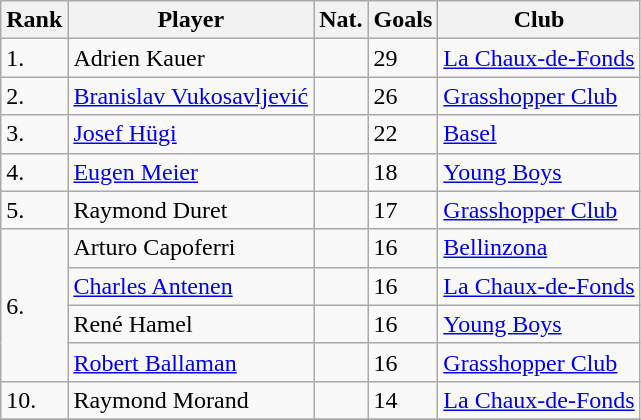<table class="wikitable sortable">
<tr>
<th>Rank</th>
<th>Player</th>
<th>Nat.</th>
<th>Goals</th>
<th>Club</th>
</tr>
<tr>
<td>1.</td>
<td>Adrien Kauer</td>
<td></td>
<td>29</td>
<td><a href='#'>La Chaux-de-Fonds</a></td>
</tr>
<tr>
<td>2.</td>
<td><a href='#'>Branislav Vukosavljević</a></td>
<td></td>
<td>26</td>
<td><a href='#'>Grasshopper Club</a></td>
</tr>
<tr>
<td>3.</td>
<td><a href='#'>Josef Hügi</a></td>
<td></td>
<td>22</td>
<td><a href='#'>Basel</a></td>
</tr>
<tr>
<td>4.</td>
<td><a href='#'>Eugen Meier</a></td>
<td></td>
<td>18</td>
<td><a href='#'>Young Boys</a></td>
</tr>
<tr>
<td>5.</td>
<td>Raymond Duret</td>
<td></td>
<td>17</td>
<td><a href='#'>Grasshopper Club</a></td>
</tr>
<tr>
<td rowspan=4>6.</td>
<td>Arturo Capoferri</td>
<td></td>
<td>16</td>
<td><a href='#'>Bellinzona</a></td>
</tr>
<tr>
<td><a href='#'>Charles Antenen</a></td>
<td></td>
<td>16</td>
<td><a href='#'>La Chaux-de-Fonds</a></td>
</tr>
<tr>
<td>René Hamel</td>
<td></td>
<td>16</td>
<td><a href='#'>Young Boys</a></td>
</tr>
<tr>
<td><a href='#'>Robert Ballaman</a></td>
<td></td>
<td>16</td>
<td><a href='#'>Grasshopper Club</a></td>
</tr>
<tr>
<td>10.</td>
<td>Raymond Morand</td>
<td></td>
<td>14</td>
<td><a href='#'>La Chaux-de-Fonds</a></td>
</tr>
<tr>
</tr>
</table>
